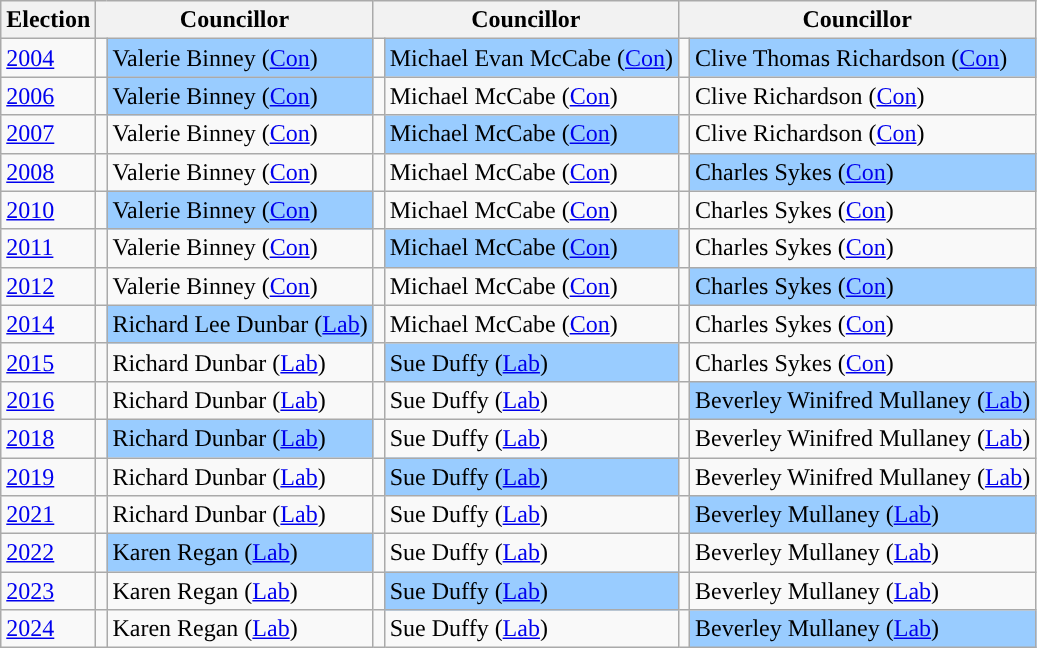<table class="wikitable">
<tr>
<th>Election</th>
<th colspan="2">Councillor</th>
<th colspan="2">Councillor</th>
<th colspan="2">Councillor</th>
</tr>
<tr>
<td><a href='#'>2004</a></td>
<td style="background-color: "></td>
<td bgcolor="#99CCFF">Valerie Binney (<a href='#'>Con</a>)</td>
<td style="background-color: "></td>
<td bgcolor="#99CCFF">Michael Evan McCabe (<a href='#'>Con</a>)</td>
<td style="background-color: "></td>
<td bgcolor="#99CCFF">Clive Thomas Richardson (<a href='#'>Con</a>)</td>
</tr>
<tr>
<td><a href='#'>2006</a></td>
<td style="background-color: "></td>
<td bgcolor="#99CCFF">Valerie Binney (<a href='#'>Con</a>)</td>
<td style="background-color: "></td>
<td>Michael McCabe (<a href='#'>Con</a>)</td>
<td style="background-color: "></td>
<td>Clive Richardson (<a href='#'>Con</a>)</td>
</tr>
<tr>
<td><a href='#'>2007</a></td>
<td style="background-color: "></td>
<td>Valerie Binney (<a href='#'>Con</a>)</td>
<td style="background-color: "></td>
<td bgcolor="#99CCFF">Michael McCabe (<a href='#'>Con</a>)</td>
<td style="background-color: "></td>
<td>Clive Richardson (<a href='#'>Con</a>)</td>
</tr>
<tr>
<td><a href='#'>2008</a></td>
<td style="background-color: "></td>
<td>Valerie Binney (<a href='#'>Con</a>)</td>
<td style="background-color: "></td>
<td>Michael McCabe (<a href='#'>Con</a>)</td>
<td style="background-color: "></td>
<td bgcolor="#99CCFF">Charles Sykes (<a href='#'>Con</a>)</td>
</tr>
<tr>
<td><a href='#'>2010</a></td>
<td style="background-color: "></td>
<td bgcolor="#99CCFF">Valerie Binney (<a href='#'>Con</a>)</td>
<td style="background-color: "></td>
<td>Michael McCabe (<a href='#'>Con</a>)</td>
<td style="background-color: "></td>
<td>Charles Sykes (<a href='#'>Con</a>)</td>
</tr>
<tr>
<td><a href='#'>2011</a></td>
<td style="background-color: "></td>
<td>Valerie Binney (<a href='#'>Con</a>)</td>
<td style="background-color: "></td>
<td bgcolor="#99CCFF">Michael McCabe (<a href='#'>Con</a>)</td>
<td style="background-color: "></td>
<td>Charles Sykes (<a href='#'>Con</a>)</td>
</tr>
<tr>
<td><a href='#'>2012</a></td>
<td style="background-color: "></td>
<td>Valerie Binney (<a href='#'>Con</a>)</td>
<td style="background-color: "></td>
<td>Michael McCabe (<a href='#'>Con</a>)</td>
<td style="background-color: "></td>
<td bgcolor="#99CCFF">Charles Sykes (<a href='#'>Con</a>)</td>
</tr>
<tr>
<td><a href='#'>2014</a></td>
<td style="background-color: "></td>
<td bgcolor="#99CCFF">Richard Lee Dunbar (<a href='#'>Lab</a>)</td>
<td style="background-color: "></td>
<td>Michael McCabe (<a href='#'>Con</a>)</td>
<td style="background-color: "></td>
<td>Charles Sykes (<a href='#'>Con</a>)</td>
</tr>
<tr>
<td><a href='#'>2015</a></td>
<td style="background-color: "></td>
<td>Richard Dunbar (<a href='#'>Lab</a>)</td>
<td style="background-color: "></td>
<td bgcolor="#99CCFF">Sue Duffy (<a href='#'>Lab</a>)</td>
<td style="background-color: "></td>
<td>Charles Sykes (<a href='#'>Con</a>)</td>
</tr>
<tr>
<td><a href='#'>2016</a></td>
<td style="background-color: "></td>
<td>Richard Dunbar (<a href='#'>Lab</a>)</td>
<td style="background-color: "></td>
<td>Sue Duffy (<a href='#'>Lab</a>)</td>
<td style="background-color: "></td>
<td bgcolor="#99CCFF">Beverley Winifred Mullaney (<a href='#'>Lab</a>)</td>
</tr>
<tr>
<td><a href='#'>2018</a></td>
<td style="background-color: "></td>
<td bgcolor="#99CCFF">Richard Dunbar (<a href='#'>Lab</a>)</td>
<td style="background-color: "></td>
<td>Sue Duffy (<a href='#'>Lab</a>)</td>
<td style="background-color: "></td>
<td>Beverley Winifred Mullaney (<a href='#'>Lab</a>)</td>
</tr>
<tr>
<td><a href='#'>2019</a></td>
<td style="background-color: "></td>
<td>Richard Dunbar (<a href='#'>Lab</a>)</td>
<td style="background-color: "></td>
<td bgcolor="#99CCFF">Sue Duffy (<a href='#'>Lab</a>)</td>
<td style="background-color: "></td>
<td>Beverley Winifred Mullaney (<a href='#'>Lab</a>)</td>
</tr>
<tr>
<td><a href='#'>2021</a></td>
<td style="background-color: "></td>
<td>Richard Dunbar (<a href='#'>Lab</a>)</td>
<td style="background-color: "></td>
<td>Sue Duffy (<a href='#'>Lab</a>)</td>
<td style="background-color: "></td>
<td bgcolor="#99CCFF">Beverley Mullaney (<a href='#'>Lab</a>)</td>
</tr>
<tr>
<td><a href='#'>2022</a></td>
<td style="background-color: "></td>
<td bgcolor="#99CCFF">Karen Regan (<a href='#'>Lab</a>)</td>
<td style="background-color: "></td>
<td>Sue Duffy (<a href='#'>Lab</a>)</td>
<td style="background-color: "></td>
<td>Beverley Mullaney (<a href='#'>Lab</a>)</td>
</tr>
<tr>
<td><a href='#'>2023</a></td>
<td style="background-color: "></td>
<td>Karen Regan (<a href='#'>Lab</a>)</td>
<td style="background-color: "></td>
<td bgcolor="#99CCFF">Sue Duffy (<a href='#'>Lab</a>)</td>
<td style="background-color: "></td>
<td>Beverley Mullaney (<a href='#'>Lab</a>)</td>
</tr>
<tr>
<td><a href='#'>2024</a></td>
<td style="background-color: "></td>
<td>Karen Regan (<a href='#'>Lab</a>)</td>
<td style="background-color: "></td>
<td>Sue Duffy (<a href='#'>Lab</a>)</td>
<td style="background-color: "></td>
<td bgcolor="#99CCFF">Beverley Mullaney (<a href='#'>Lab</a>)</td>
</tr>
</table>
